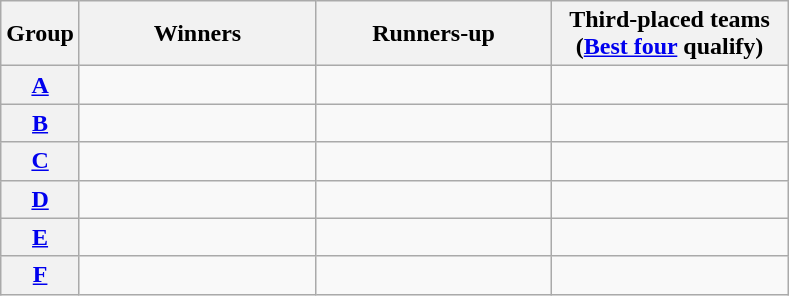<table class="wikitable">
<tr>
<th>Group</th>
<th width="150">Winners</th>
<th width="150">Runners-up</th>
<th width="150">Third-placed teams<br>(<a href='#'>Best four</a> qualify)</th>
</tr>
<tr>
<th><a href='#'>A</a></th>
<td></td>
<td></td>
<td></td>
</tr>
<tr>
<th><a href='#'>B</a></th>
<td></td>
<td></td>
<td></td>
</tr>
<tr>
<th><a href='#'>C</a></th>
<td></td>
<td></td>
<td></td>
</tr>
<tr>
<th><a href='#'>D</a></th>
<td></td>
<td></td>
<td></td>
</tr>
<tr>
<th><a href='#'>E</a></th>
<td></td>
<td></td>
<td></td>
</tr>
<tr>
<th><a href='#'>F</a></th>
<td></td>
<td></td>
<td></td>
</tr>
</table>
